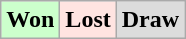<table class="wikitable">
<tr>
<td bgcolor="#ccffcc"><strong>Won</strong></td>
<td bgcolor="FFE4E1"><strong>Lost</strong></td>
<td bgcolor="DCDCDC"><strong>Draw</strong></td>
</tr>
</table>
